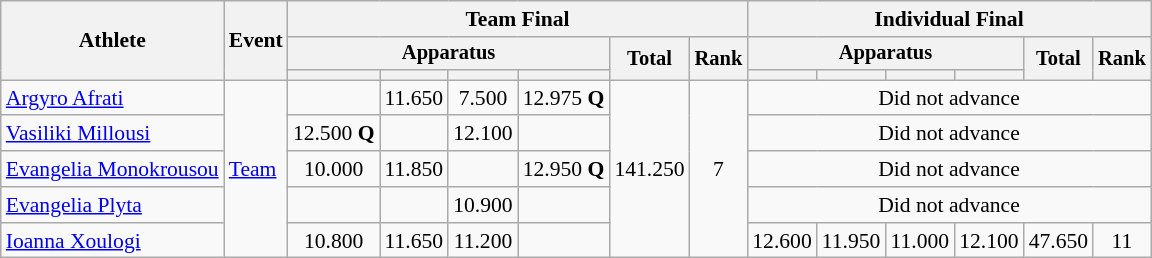<table class="wikitable" style="font-size:90%">
<tr>
<th rowspan=3>Athlete</th>
<th rowspan=3>Event</th>
<th colspan=6>Team Final</th>
<th colspan=6>Individual Final</th>
</tr>
<tr style="font-size:95%">
<th colspan=4>Apparatus</th>
<th rowspan=2>Total</th>
<th rowspan=2>Rank</th>
<th colspan=4>Apparatus</th>
<th rowspan=2>Total</th>
<th rowspan=2>Rank</th>
</tr>
<tr style="font-size:95%">
<th></th>
<th></th>
<th></th>
<th></th>
<th></th>
<th></th>
<th></th>
<th></th>
</tr>
<tr align=center>
<td align=left><a href='#'>Argyro Afrati</a></td>
<td align=left rowspan=5><a href='#'>Team</a></td>
<td></td>
<td>11.650</td>
<td>7.500</td>
<td>12.975 <strong>Q</strong></td>
<td rowspan=5>141.250</td>
<td rowspan=5>7</td>
<td colspan=6>Did not advance</td>
</tr>
<tr align=center>
<td align=left><a href='#'>Vasiliki Millousi</a></td>
<td>12.500 <strong>Q</strong></td>
<td></td>
<td>12.100</td>
<td></td>
<td colspan=6>Did not advance</td>
</tr>
<tr align=center>
<td align=left><a href='#'>Evangelia Monokrousou</a></td>
<td>10.000</td>
<td>11.850</td>
<td></td>
<td>12.950 <strong>Q</strong></td>
<td colspan=6>Did not advance</td>
</tr>
<tr align=center>
<td align=left><a href='#'>Evangelia Plyta</a></td>
<td></td>
<td></td>
<td>10.900</td>
<td></td>
<td colspan=6>Did not advance</td>
</tr>
<tr align=center>
<td align=left><a href='#'>Ioanna Xoulogi</a></td>
<td>10.800</td>
<td>11.650</td>
<td>11.200</td>
<td></td>
<td>12.600</td>
<td>11.950</td>
<td>11.000</td>
<td>12.100</td>
<td>47.650</td>
<td>11</td>
</tr>
</table>
